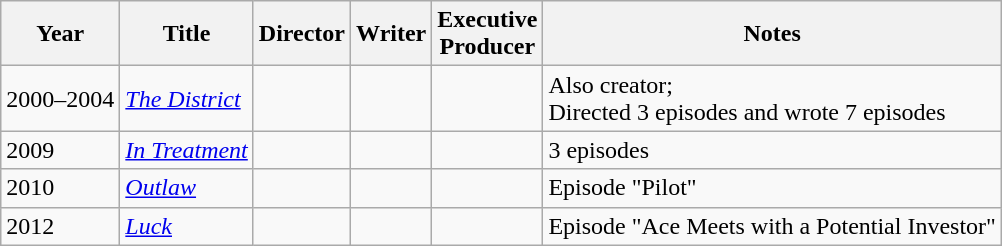<table class="wikitable">
<tr>
<th>Year</th>
<th>Title</th>
<th>Director</th>
<th>Writer</th>
<th>Executive<br>Producer</th>
<th>Notes</th>
</tr>
<tr>
<td>2000–2004</td>
<td><em><a href='#'>The District</a></em></td>
<td></td>
<td></td>
<td></td>
<td>Also creator;<br>Directed 3 episodes and wrote 7 episodes</td>
</tr>
<tr>
<td>2009</td>
<td><em><a href='#'>In Treatment</a></em></td>
<td></td>
<td></td>
<td></td>
<td>3 episodes</td>
</tr>
<tr>
<td>2010</td>
<td><em><a href='#'>Outlaw</a></em></td>
<td></td>
<td></td>
<td></td>
<td>Episode "Pilot"</td>
</tr>
<tr>
<td>2012</td>
<td><em><a href='#'>Luck</a></em></td>
<td></td>
<td></td>
<td></td>
<td>Episode "Ace Meets with a Potential Investor"</td>
</tr>
</table>
